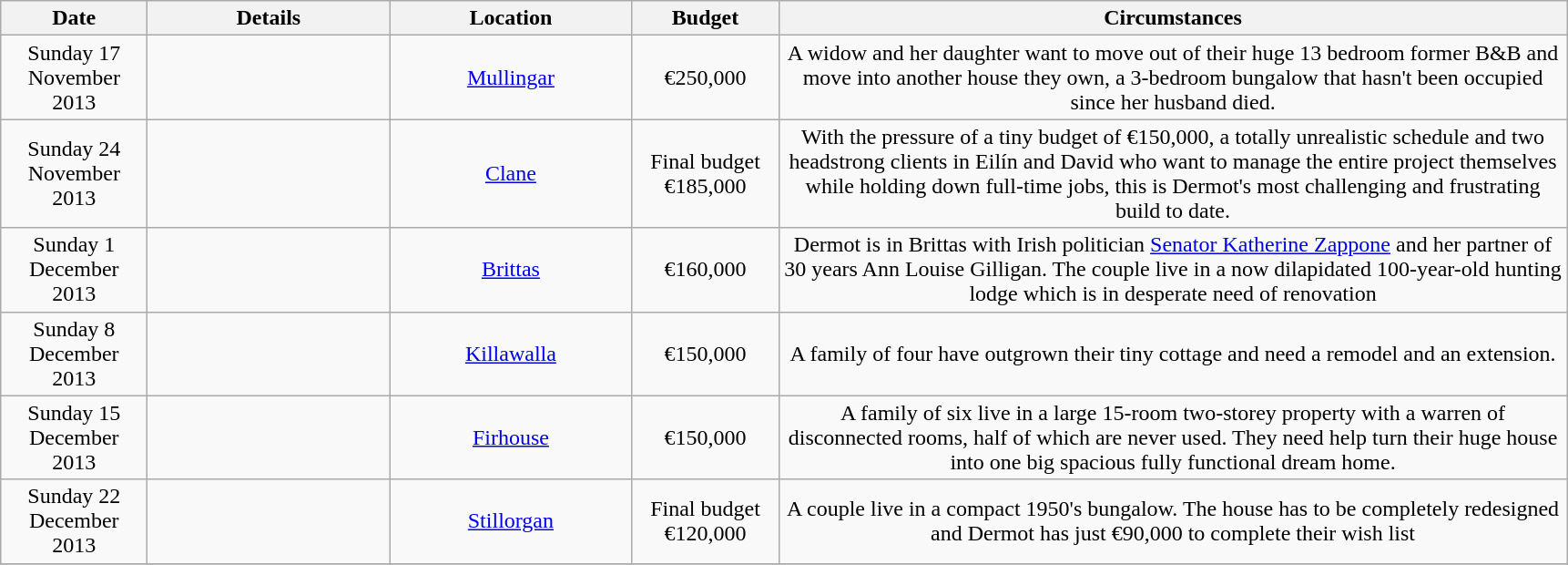<table class="wikitable">
<tr>
<th width="100" rowspan="1">Date</th>
<th width="170" rowspan="1">Details</th>
<th width="170" rowspan="1">Location</th>
<th width="100" rowspan="1">Budget</th>
<th width="570" rowspan="1">Circumstances</th>
</tr>
<tr>
<td style="text-align: center;">Sunday 17 November 2013</td>
<td style="text-align: center;"> </td>
<td style="text-align: center;"><a href='#'>Mullingar</a></td>
<td style="text-align: center;">€250,000</td>
<td style="text-align: center;">A widow and her daughter want to move out of their huge 13 bedroom former B&B and move into another house they own, a 3-bedroom bungalow that hasn't been occupied since her husband died.</td>
</tr>
<tr>
<td style="text-align: center;">Sunday 24 November 2013</td>
<td style="text-align: center;"> </td>
<td style="text-align: center;"><a href='#'>Clane</a></td>
<td style="text-align: center;">Final budget €185,000</td>
<td style="text-align: center;">With the pressure of a tiny budget of €150,000, a totally unrealistic schedule and two headstrong clients in Eilín and David who want to manage the entire project themselves while holding down full-time jobs, this is Dermot's most challenging and frustrating build to date.</td>
</tr>
<tr>
<td style="text-align: center;">Sunday 1 December 2013</td>
<td style="text-align: center;"> </td>
<td style="text-align: center;"><a href='#'>Brittas</a></td>
<td style="text-align: center;">€160,000</td>
<td style="text-align: center;">Dermot is in Brittas with Irish politician <a href='#'>Senator Katherine Zappone</a> and her partner of 30 years Ann Louise Gilligan. The couple live in a now dilapidated 100-year-old hunting lodge which is in desperate need of renovation</td>
</tr>
<tr>
<td style="text-align: center;">Sunday 8 December 2013</td>
<td style="text-align: center;"> </td>
<td style="text-align: center;"><a href='#'>Killawalla</a></td>
<td style="text-align: center;">€150,000</td>
<td style="text-align: center;">A family of four have outgrown their tiny cottage and need a remodel and an extension.</td>
</tr>
<tr>
<td style="text-align: center;">Sunday 15 December 2013</td>
<td style="text-align: center;"> </td>
<td style="text-align: center;"><a href='#'>Firhouse</a></td>
<td style="text-align: center;">€150,000</td>
<td style="text-align: center;">A family of six live in a large 15-room two-storey property with a warren of disconnected rooms, half of which are never used. They need help turn their huge house into one big spacious fully functional dream home.</td>
</tr>
<tr>
<td style="text-align: center;">Sunday 22 December 2013</td>
<td style="text-align: center;"> </td>
<td style="text-align: center;"><a href='#'>Stillorgan</a></td>
<td style="text-align: center;">Final budget €120,000</td>
<td style="text-align: center;">A couple live in a compact 1950's bungalow. The house has to be completely redesigned and Dermot has just €90,000 to complete their wish list</td>
</tr>
<tr>
</tr>
</table>
